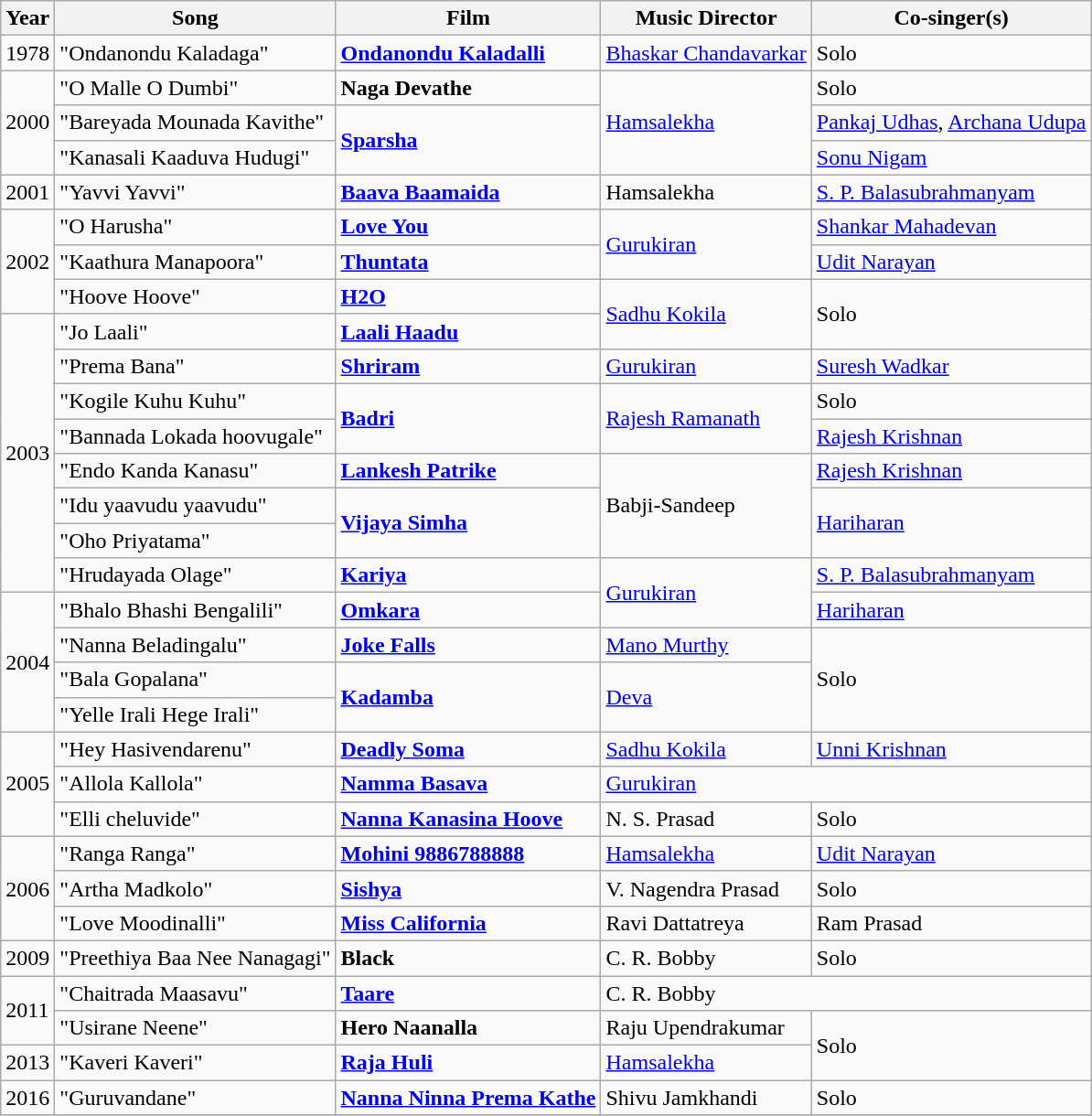<table class="wikitable">
<tr>
<th>Year</th>
<th>Song</th>
<th>Film</th>
<th>Music Director</th>
<th>Co-singer(s)</th>
</tr>
<tr>
<td>1978</td>
<td>"Ondanondu Kaladaga"</td>
<td><strong><a href='#'>Ondanondu Kaladalli</a></strong></td>
<td><a href='#'>Bhaskar Chandavarkar</a></td>
<td>Solo</td>
</tr>
<tr>
<td rowspan="3">2000</td>
<td>"O Malle O Dumbi"</td>
<td><strong>Naga Devathe</strong></td>
<td rowspan="3"><a href='#'>Hamsalekha</a></td>
<td>Solo</td>
</tr>
<tr>
<td>"Bareyada Mounada Kavithe"</td>
<td rowspan="2"><strong><a href='#'>Sparsha</a></strong></td>
<td><a href='#'>Pankaj Udhas</a>, <a href='#'>Archana Udupa</a></td>
</tr>
<tr>
<td>"Kanasali Kaaduva Hudugi"</td>
<td><a href='#'>Sonu Nigam</a></td>
</tr>
<tr>
<td>2001</td>
<td>"Yavvi Yavvi"</td>
<td><strong><a href='#'>Baava Baamaida</a></strong></td>
<td>Hamsalekha</td>
<td><a href='#'>S. P. Balasubrahmanyam</a></td>
</tr>
<tr>
<td rowspan="3">2002</td>
<td>"O Harusha"</td>
<td><strong><a href='#'>Love You</a></strong></td>
<td rowspan="2"><a href='#'>Gurukiran</a></td>
<td><a href='#'>Shankar Mahadevan</a></td>
</tr>
<tr>
<td>"Kaathura Manapoora"</td>
<td><strong><a href='#'>Thuntata</a></strong></td>
<td><a href='#'>Udit Narayan</a></td>
</tr>
<tr>
<td>"Hoove Hoove"</td>
<td><strong><a href='#'>H2O</a></strong></td>
<td rowspan="2"><a href='#'>Sadhu Kokila</a></td>
<td rowspan="2">Solo</td>
</tr>
<tr>
<td rowspan="8">2003</td>
<td>"Jo Laali"</td>
<td><strong><a href='#'>Laali Haadu</a></strong></td>
</tr>
<tr>
<td>"Prema Bana"</td>
<td><strong><a href='#'>Shriram</a></strong></td>
<td><a href='#'>Gurukiran</a></td>
<td><a href='#'>Suresh Wadkar</a></td>
</tr>
<tr>
<td>"Kogile Kuhu Kuhu"</td>
<td rowspan=2><strong><a href='#'>Badri</a></strong></td>
<td rowspan="2"><a href='#'>Rajesh Ramanath</a></td>
<td>Solo</td>
</tr>
<tr>
<td>"Bannada Lokada hoovugale"</td>
<td><a href='#'>Rajesh Krishnan</a></td>
</tr>
<tr>
<td>"Endo Kanda Kanasu"</td>
<td><strong><a href='#'>Lankesh Patrike</a></strong></td>
<td rowspan="3">Babji-Sandeep</td>
<td><a href='#'>Rajesh Krishnan</a></td>
</tr>
<tr>
<td>"Idu yaavudu yaavudu"</td>
<td rowspan="2"><strong><a href='#'>Vijaya Simha</a></strong></td>
<td rowspan="2"><a href='#'>Hariharan</a></td>
</tr>
<tr>
<td>"Oho Priyatama"</td>
</tr>
<tr>
<td>"Hrudayada Olage"</td>
<td><strong><a href='#'>Kariya</a></strong></td>
<td rowspan="2"><a href='#'>Gurukiran</a></td>
<td><a href='#'>S. P. Balasubrahmanyam</a></td>
</tr>
<tr>
<td rowspan="4">2004</td>
<td>"Bhalo Bhashi Bengalili"</td>
<td><strong><a href='#'>Omkara</a></strong></td>
<td><a href='#'>Hariharan</a></td>
</tr>
<tr>
<td>"Nanna Beladingalu"</td>
<td><strong><a href='#'>Joke Falls</a></strong></td>
<td><a href='#'>Mano Murthy</a></td>
<td rowspan="3">Solo</td>
</tr>
<tr>
<td>"Bala Gopalana"</td>
<td rowspan="2"><strong><a href='#'>Kadamba</a></strong></td>
<td rowspan="2"><a href='#'>Deva</a></td>
</tr>
<tr>
<td>"Yelle Irali Hege Irali"</td>
</tr>
<tr>
<td rowspan="3">2005</td>
<td>"Hey Hasivendarenu"</td>
<td><strong><a href='#'>Deadly Soma</a></strong></td>
<td><a href='#'>Sadhu Kokila</a></td>
<td><a href='#'>Unni Krishnan</a></td>
</tr>
<tr>
<td>"Allola Kallola"</td>
<td><strong><a href='#'>Namma Basava</a></strong></td>
<td colspan="2"><a href='#'>Gurukiran</a></td>
</tr>
<tr>
<td>"Elli cheluvide"</td>
<td><strong><a href='#'>Nanna Kanasina Hoove</a></strong></td>
<td>N. S. Prasad</td>
<td>Solo</td>
</tr>
<tr>
<td rowspan="3">2006</td>
<td>"Ranga Ranga"</td>
<td><strong><a href='#'>Mohini 9886788888</a></strong></td>
<td><a href='#'>Hamsalekha</a></td>
<td><a href='#'>Udit Narayan</a></td>
</tr>
<tr>
<td>"Artha Madkolo"</td>
<td><strong><a href='#'>Sishya</a></strong></td>
<td>V. Nagendra Prasad</td>
<td>Solo</td>
</tr>
<tr>
<td>"Love Moodinalli"</td>
<td><strong><a href='#'>Miss California</a></strong></td>
<td>Ravi Dattatreya</td>
<td>Ram Prasad</td>
</tr>
<tr>
<td>2009</td>
<td>"Preethiya Baa Nee Nanagagi"</td>
<td><strong>Black</strong></td>
<td>C. R. Bobby</td>
<td>Solo</td>
</tr>
<tr>
<td rowspan="2">2011</td>
<td>"Chaitrada Maasavu"</td>
<td><strong><a href='#'>Taare</a></strong></td>
<td colspan="2">C. R. Bobby</td>
</tr>
<tr>
<td>"Usirane Neene"</td>
<td><strong>Hero Naanalla</strong></td>
<td>Raju Upendrakumar</td>
<td rowspan="2">Solo</td>
</tr>
<tr>
<td>2013</td>
<td>"Kaveri Kaveri"</td>
<td><strong><a href='#'>Raja Huli</a></strong></td>
<td><a href='#'>Hamsalekha</a></td>
</tr>
<tr>
<td>2016</td>
<td>"Guruvandane"</td>
<td><strong><a href='#'>Nanna Ninna Prema Kathe</a></strong></td>
<td>Shivu Jamkhandi</td>
<td>Solo</td>
</tr>
<tr>
</tr>
</table>
